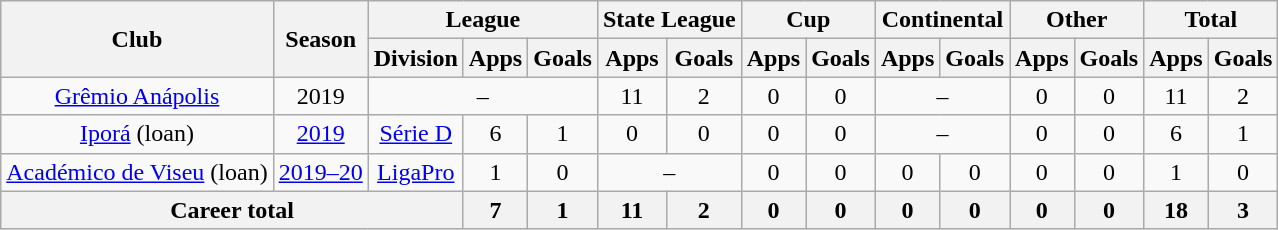<table class="wikitable" style="text-align: center">
<tr>
<th rowspan="2">Club</th>
<th rowspan="2">Season</th>
<th colspan="3">League</th>
<th colspan="2">State League</th>
<th colspan="2">Cup</th>
<th colspan="2">Continental</th>
<th colspan="2">Other</th>
<th colspan="2">Total</th>
</tr>
<tr>
<th>Division</th>
<th>Apps</th>
<th>Goals</th>
<th>Apps</th>
<th>Goals</th>
<th>Apps</th>
<th>Goals</th>
<th>Apps</th>
<th>Goals</th>
<th>Apps</th>
<th>Goals</th>
<th>Apps</th>
<th>Goals</th>
</tr>
<tr>
<td><a href='#'>Grêmio Anápolis</a></td>
<td>2019</td>
<td colspan="3">–</td>
<td>11</td>
<td>2</td>
<td>0</td>
<td>0</td>
<td colspan="2">–</td>
<td>0</td>
<td>0</td>
<td>11</td>
<td>2</td>
</tr>
<tr>
<td><a href='#'>Iporá</a> (loan)</td>
<td><a href='#'>2019</a></td>
<td><a href='#'>Série D</a></td>
<td>6</td>
<td>1</td>
<td>0</td>
<td>0</td>
<td>0</td>
<td>0</td>
<td colspan="2">–</td>
<td>0</td>
<td>0</td>
<td>6</td>
<td>1</td>
</tr>
<tr>
<td><a href='#'>Académico de Viseu</a> (loan)</td>
<td><a href='#'>2019–20</a></td>
<td><a href='#'>LigaPro</a></td>
<td>1</td>
<td>0</td>
<td colspan="2">–</td>
<td>0</td>
<td>0</td>
<td>0</td>
<td>0</td>
<td>0</td>
<td>0</td>
<td>1</td>
<td>0</td>
</tr>
<tr>
<th colspan="3"><strong>Career total</strong></th>
<th>7</th>
<th>1</th>
<th>11</th>
<th>2</th>
<th>0</th>
<th>0</th>
<th>0</th>
<th>0</th>
<th>0</th>
<th>0</th>
<th>18</th>
<th>3</th>
</tr>
</table>
